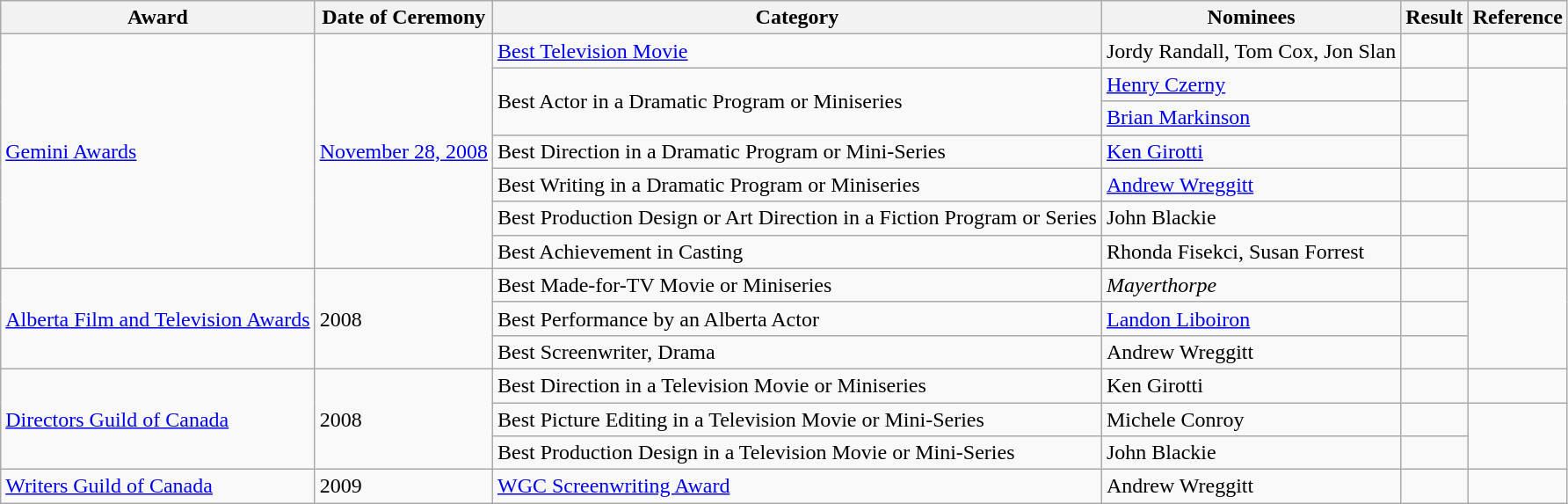<table class="wikitable">
<tr>
<th>Award</th>
<th>Date of Ceremony</th>
<th>Category</th>
<th>Nominees</th>
<th>Result</th>
<th>Reference</th>
</tr>
<tr>
<td rowspan="7"><a href='#'>Gemini Awards</a></td>
<td rowspan="7"><a href='#'>November 28, 2008</a></td>
<td><a href='#'>Best Television Movie</a></td>
<td>Jordy Randall, Tom Cox, Jon Slan</td>
<td></td>
<td></td>
</tr>
<tr>
<td rowspan=2>Best Actor in a Dramatic Program or Miniseries</td>
<td><a href='#'>Henry Czerny</a></td>
<td></td>
<td rowspan=3></td>
</tr>
<tr>
<td><a href='#'>Brian Markinson</a></td>
<td></td>
</tr>
<tr>
<td>Best Direction in a Dramatic Program or Mini-Series</td>
<td><a href='#'>Ken Girotti</a></td>
<td></td>
</tr>
<tr>
<td>Best Writing in a Dramatic Program or Miniseries</td>
<td><a href='#'>Andrew Wreggitt</a></td>
<td></td>
<td></td>
</tr>
<tr>
<td>Best Production Design or Art Direction in a Fiction Program or Series</td>
<td>John Blackie</td>
<td></td>
<td rowspan=2></td>
</tr>
<tr>
<td>Best Achievement in Casting</td>
<td>Rhonda Fisekci, Susan Forrest</td>
<td></td>
</tr>
<tr>
<td rowspan=3><a href='#'>Alberta Film and Television Awards</a></td>
<td rowspan=3>2008</td>
<td>Best Made-for-TV Movie or Miniseries</td>
<td><em>Mayerthorpe</em></td>
<td></td>
<td rowspan=3></td>
</tr>
<tr>
<td>Best Performance by an Alberta Actor</td>
<td><a href='#'>Landon Liboiron</a></td>
<td></td>
</tr>
<tr>
<td>Best Screenwriter, Drama</td>
<td>Andrew Wreggitt</td>
<td></td>
</tr>
<tr>
<td rowspan=3><a href='#'>Directors Guild of Canada</a></td>
<td rowspan=3>2008</td>
<td>Best Direction in a Television Movie or Miniseries</td>
<td>Ken Girotti</td>
<td></td>
<td></td>
</tr>
<tr>
<td>Best Picture Editing in a Television Movie or Mini-Series</td>
<td>Michele Conroy</td>
<td></td>
<td rowspan=2></td>
</tr>
<tr>
<td>Best Production Design in a Television Movie or Mini-Series</td>
<td>John Blackie</td>
<td></td>
</tr>
<tr>
<td><a href='#'>Writers Guild of Canada</a></td>
<td>2009</td>
<td><a href='#'>WGC Screenwriting Award</a></td>
<td>Andrew Wreggitt</td>
<td></td>
<td></td>
</tr>
</table>
